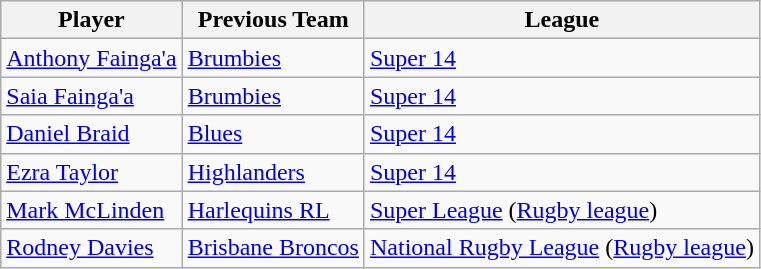<table class="wikitable" border="1">
<tr>
<th>Player</th>
<th>Previous Team</th>
<th>League</th>
</tr>
<tr>
<td><a href='#'>Anthony Fainga'a</a></td>
<td> <a href='#'>Brumbies</a></td>
<td><a href='#'>Super 14</a></td>
</tr>
<tr>
<td><a href='#'>Saia Fainga'a</a></td>
<td> <a href='#'>Brumbies</a></td>
<td><a href='#'>Super 14</a></td>
</tr>
<tr>
<td><a href='#'>Daniel Braid</a></td>
<td> <a href='#'>Blues</a></td>
<td><a href='#'>Super 14</a></td>
</tr>
<tr>
<td><a href='#'>Ezra Taylor</a></td>
<td> <a href='#'>Highlanders</a></td>
<td><a href='#'>Super 14</a></td>
</tr>
<tr>
<td><a href='#'>Mark McLinden</a></td>
<td> <a href='#'>Harlequins RL</a></td>
<td><a href='#'>Super League</a> (<a href='#'>Rugby league</a>)</td>
</tr>
<tr>
<td><a href='#'>Rodney Davies</a></td>
<td> <a href='#'>Brisbane Broncos</a></td>
<td><a href='#'>National Rugby League</a> (<a href='#'>Rugby league</a>)</td>
</tr>
</table>
